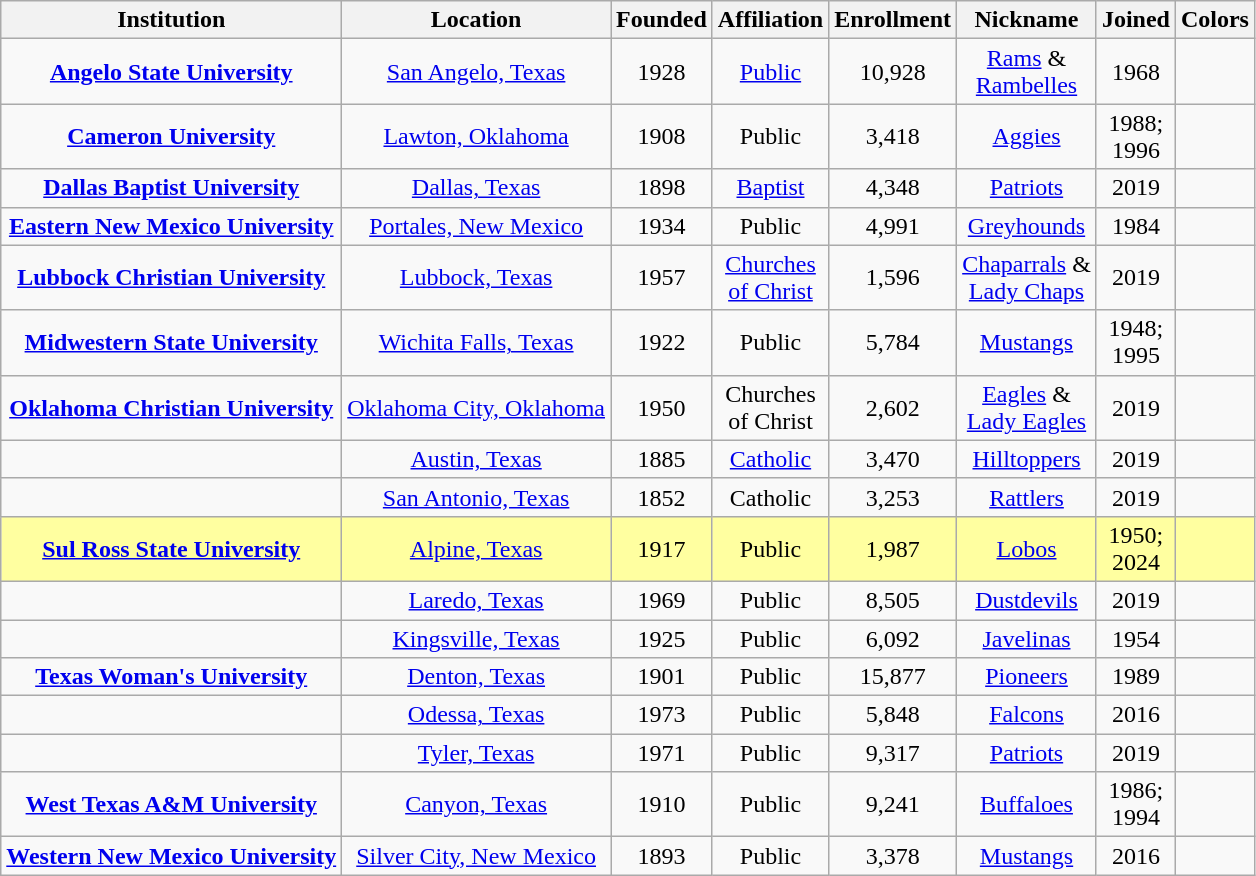<table class="wikitable sortable" style="text-align:center">
<tr>
<th>Institution</th>
<th>Location</th>
<th>Founded</th>
<th>Affiliation</th>
<th>Enrollment</th>
<th>Nickname</th>
<th>Joined</th>
<th class="unsortable">Colors</th>
</tr>
<tr>
<td><strong><a href='#'>Angelo State University</a></strong></td>
<td><a href='#'>San Angelo, Texas</a></td>
<td>1928</td>
<td><a href='#'>Public</a></td>
<td>10,928</td>
<td><a href='#'>Rams</a> &<br><a href='#'>Rambelles</a></td>
<td>1968</td>
<td></td>
</tr>
<tr>
<td><strong><a href='#'>Cameron University</a></strong></td>
<td><a href='#'>Lawton, Oklahoma</a></td>
<td>1908</td>
<td>Public</td>
<td>3,418</td>
<td><a href='#'>Aggies</a></td>
<td>1988;<br>1996</td>
<td></td>
</tr>
<tr>
<td><strong><a href='#'>Dallas Baptist University</a></strong></td>
<td><a href='#'>Dallas, Texas</a></td>
<td>1898</td>
<td><a href='#'>Baptist</a></td>
<td>4,348</td>
<td><a href='#'>Patriots</a></td>
<td>2019</td>
<td></td>
</tr>
<tr>
<td><strong><a href='#'>Eastern New Mexico University</a></strong></td>
<td><a href='#'>Portales, New Mexico</a></td>
<td>1934</td>
<td>Public</td>
<td>4,991</td>
<td><a href='#'>Greyhounds</a></td>
<td>1984</td>
<td></td>
</tr>
<tr>
<td><strong><a href='#'>Lubbock Christian University</a></strong></td>
<td><a href='#'>Lubbock, Texas</a></td>
<td>1957</td>
<td><a href='#'>Churches<br>of Christ</a></td>
<td>1,596</td>
<td><a href='#'>Chaparrals</a> &<br><a href='#'>Lady Chaps</a></td>
<td>2019</td>
<td></td>
</tr>
<tr>
<td><strong><a href='#'>Midwestern State University</a></strong></td>
<td><a href='#'>Wichita Falls, Texas</a></td>
<td>1922</td>
<td>Public</td>
<td>5,784</td>
<td><a href='#'>Mustangs</a></td>
<td>1948;<br>1995</td>
<td></td>
</tr>
<tr>
<td><strong><a href='#'>Oklahoma Christian University</a></strong></td>
<td><a href='#'>Oklahoma City, Oklahoma</a></td>
<td>1950</td>
<td>Churches<br>of Christ</td>
<td>2,602</td>
<td><a href='#'>Eagles</a> &<br><a href='#'>Lady Eagles</a></td>
<td>2019</td>
<td></td>
</tr>
<tr>
<td></td>
<td><a href='#'>Austin, Texas</a></td>
<td>1885</td>
<td><a href='#'>Catholic</a><br></td>
<td>3,470</td>
<td><a href='#'>Hilltoppers</a></td>
<td>2019</td>
<td></td>
</tr>
<tr>
<td></td>
<td><a href='#'>San Antonio, Texas</a></td>
<td>1852</td>
<td>Catholic<br></td>
<td>3,253</td>
<td><a href='#'>Rattlers</a></td>
<td>2019</td>
<td></td>
</tr>
<tr bgcolor=#ffffao>
<td><strong><a href='#'>Sul Ross State University</a></strong></td>
<td><a href='#'>Alpine, Texas</a></td>
<td>1917</td>
<td>Public</td>
<td>1,987</td>
<td><a href='#'>Lobos</a></td>
<td>1950;<br>2024</td>
<td></td>
</tr>
<tr>
<td></td>
<td><a href='#'>Laredo, Texas</a></td>
<td>1969</td>
<td>Public</td>
<td>8,505</td>
<td><a href='#'>Dustdevils</a></td>
<td>2019</td>
<td></td>
</tr>
<tr>
<td></td>
<td><a href='#'>Kingsville, Texas</a></td>
<td>1925</td>
<td>Public</td>
<td>6,092</td>
<td><a href='#'>Javelinas</a></td>
<td>1954</td>
<td></td>
</tr>
<tr>
<td><strong><a href='#'>Texas Woman's University</a></strong></td>
<td><a href='#'>Denton, Texas</a></td>
<td>1901</td>
<td>Public</td>
<td>15,877</td>
<td><a href='#'>Pioneers</a></td>
<td>1989</td>
<td></td>
</tr>
<tr>
<td></td>
<td><a href='#'>Odessa, Texas</a></td>
<td>1973</td>
<td>Public</td>
<td>5,848</td>
<td><a href='#'>Falcons</a></td>
<td>2016</td>
<td></td>
</tr>
<tr>
<td></td>
<td><a href='#'>Tyler, Texas</a></td>
<td>1971</td>
<td>Public</td>
<td>9,317</td>
<td><a href='#'>Patriots</a></td>
<td>2019</td>
<td></td>
</tr>
<tr>
<td><strong><a href='#'>West Texas A&M University</a></strong></td>
<td><a href='#'>Canyon, Texas</a></td>
<td>1910</td>
<td>Public</td>
<td>9,241</td>
<td><a href='#'>Buffaloes</a></td>
<td>1986;<br>1994</td>
<td></td>
</tr>
<tr>
<td><strong><a href='#'>Western New Mexico University</a></strong></td>
<td><a href='#'>Silver City, New Mexico</a></td>
<td>1893</td>
<td>Public</td>
<td>3,378</td>
<td><a href='#'>Mustangs</a></td>
<td>2016</td>
<td></td>
</tr>
</table>
